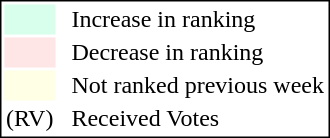<table style="border:1px solid black;">
<tr>
<td style="background:#D8FFEB; width:20px;"></td>
<td> </td>
<td>Increase in ranking</td>
</tr>
<tr>
<td style="background:#FFE6E6; width:20px;"></td>
<td> </td>
<td>Decrease in ranking</td>
</tr>
<tr>
<td style="background:#FFFFE6; width:20px;"></td>
<td> </td>
<td>Not ranked previous week</td>
</tr>
<tr>
<td>(RV)</td>
<td> </td>
<td>Received Votes</td>
</tr>
</table>
